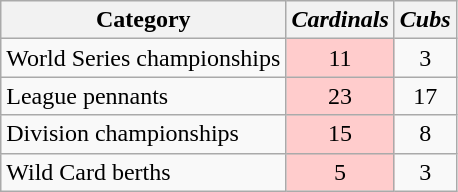<table class="wikitable" style="text-align: center">
<tr>
<th>Category</th>
<th><em>Cardinals</em></th>
<th><em>Cubs</em></th>
</tr>
<tr>
<td align=left>World Series championships</td>
<td style="background:#fcc;">11</td>
<td>3</td>
</tr>
<tr>
<td align=left>League pennants</td>
<td style="background:#fcc;">23</td>
<td>17</td>
</tr>
<tr>
<td align=left>Division championships</td>
<td style="background:#fcc;">15</td>
<td>8</td>
</tr>
<tr>
<td align=left>Wild Card berths</td>
<td style="background:#fcc;">5</td>
<td>3</td>
</tr>
</table>
